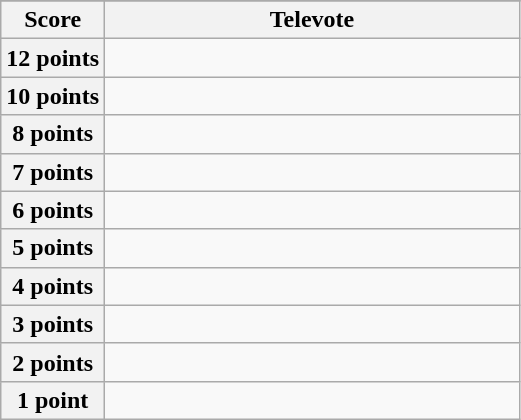<table class="wikitable">
<tr>
</tr>
<tr>
<th scope="col" width="20%">Score</th>
<th scope="col" width="80%">Televote</th>
</tr>
<tr>
<th scope="row">12 points</th>
<td></td>
</tr>
<tr>
<th scope="row">10 points</th>
<td></td>
</tr>
<tr>
<th scope="row">8 points</th>
<td></td>
</tr>
<tr>
<th scope="row">7 points</th>
<td></td>
</tr>
<tr>
<th scope="row">6 points</th>
<td></td>
</tr>
<tr>
<th scope="row">5 points</th>
<td></td>
</tr>
<tr>
<th scope="row">4 points</th>
<td></td>
</tr>
<tr>
<th scope="row">3 points</th>
<td></td>
</tr>
<tr>
<th scope="row">2 points</th>
<td></td>
</tr>
<tr>
<th scope="row">1 point</th>
<td></td>
</tr>
</table>
